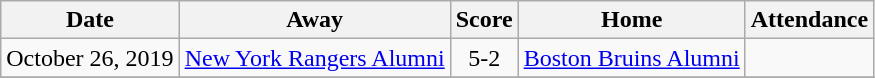<table class="wikitable">
<tr>
<th>Date</th>
<th>Away</th>
<th>Score</th>
<th>Home</th>
<th>Attendance</th>
</tr>
<tr align="center">
<td>October 26, 2019</td>
<td><a href='#'>New York Rangers Alumni</a></td>
<td>5-2</td>
<td><a href='#'>Boston Bruins Alumni</a></td>
<td></td>
</tr>
<tr>
</tr>
</table>
